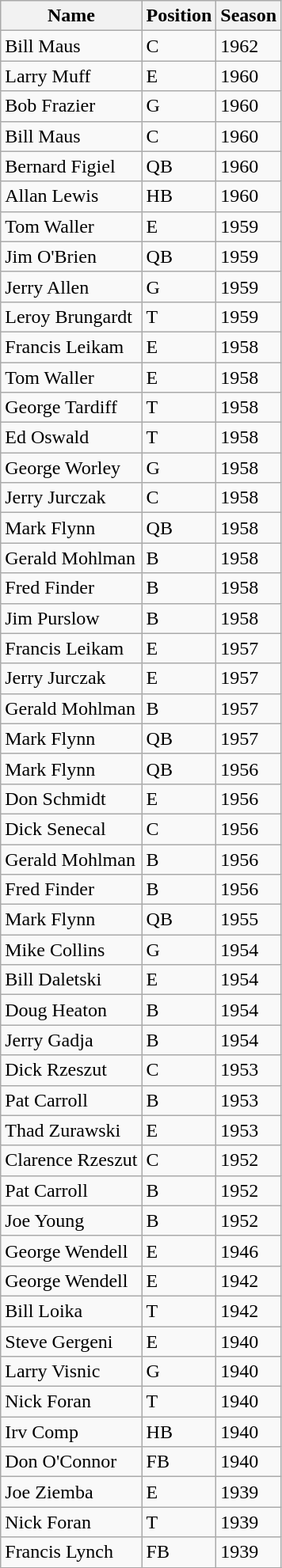<table class="wikitable">
<tr>
<th>Name</th>
<th>Position</th>
<th>Season</th>
</tr>
<tr>
<td>Bill Maus</td>
<td>C</td>
<td>1962</td>
</tr>
<tr>
<td>Larry Muff</td>
<td>E</td>
<td>1960</td>
</tr>
<tr>
<td>Bob Frazier</td>
<td>G</td>
<td>1960</td>
</tr>
<tr>
<td>Bill Maus</td>
<td>C</td>
<td>1960</td>
</tr>
<tr>
<td>Bernard Figiel</td>
<td>QB</td>
<td>1960</td>
</tr>
<tr>
<td>Allan Lewis</td>
<td>HB</td>
<td>1960</td>
</tr>
<tr>
<td>Tom Waller</td>
<td>E</td>
<td>1959</td>
</tr>
<tr>
<td>Jim O'Brien</td>
<td>QB</td>
<td>1959</td>
</tr>
<tr>
<td>Jerry Allen</td>
<td>G</td>
<td>1959</td>
</tr>
<tr>
<td>Leroy Brungardt</td>
<td>T</td>
<td>1959</td>
</tr>
<tr>
<td>Francis Leikam</td>
<td>E</td>
<td>1958</td>
</tr>
<tr>
<td>Tom Waller</td>
<td>E</td>
<td>1958</td>
</tr>
<tr>
<td>George Tardiff</td>
<td>T</td>
<td>1958</td>
</tr>
<tr>
<td>Ed Oswald</td>
<td>T</td>
<td>1958</td>
</tr>
<tr>
<td>George Worley</td>
<td>G</td>
<td>1958</td>
</tr>
<tr>
<td>Jerry Jurczak</td>
<td>C</td>
<td>1958</td>
</tr>
<tr>
<td>Mark Flynn</td>
<td>QB</td>
<td>1958</td>
</tr>
<tr>
<td>Gerald Mohlman</td>
<td>B</td>
<td>1958</td>
</tr>
<tr>
<td>Fred Finder</td>
<td>B</td>
<td>1958</td>
</tr>
<tr>
<td>Jim Purslow</td>
<td>B</td>
<td>1958</td>
</tr>
<tr>
<td>Francis Leikam</td>
<td>E</td>
<td>1957</td>
</tr>
<tr>
<td>Jerry Jurczak</td>
<td>E</td>
<td>1957</td>
</tr>
<tr>
<td>Gerald Mohlman</td>
<td>B</td>
<td>1957</td>
</tr>
<tr>
<td>Mark Flynn</td>
<td>QB</td>
<td>1957</td>
</tr>
<tr>
<td>Mark Flynn</td>
<td>QB</td>
<td>1956</td>
</tr>
<tr>
<td>Don Schmidt</td>
<td>E</td>
<td>1956</td>
</tr>
<tr>
<td>Dick Senecal</td>
<td>C</td>
<td>1956</td>
</tr>
<tr>
<td>Gerald Mohlman</td>
<td>B</td>
<td>1956</td>
</tr>
<tr>
<td>Fred Finder</td>
<td>B</td>
<td>1956</td>
</tr>
<tr>
<td>Mark Flynn</td>
<td>QB</td>
<td>1955</td>
</tr>
<tr>
<td>Mike Collins</td>
<td>G</td>
<td>1954</td>
</tr>
<tr>
<td>Bill Daletski</td>
<td>E</td>
<td>1954</td>
</tr>
<tr>
<td>Doug Heaton</td>
<td>B</td>
<td>1954</td>
</tr>
<tr>
<td>Jerry Gadja</td>
<td>B</td>
<td>1954</td>
</tr>
<tr>
<td>Dick Rzeszut</td>
<td>C</td>
<td>1953</td>
</tr>
<tr>
<td>Pat Carroll</td>
<td>B</td>
<td>1953</td>
</tr>
<tr>
<td>Thad Zurawski</td>
<td>E</td>
<td>1953</td>
</tr>
<tr>
<td>Clarence Rzeszut</td>
<td>C</td>
<td>1952</td>
</tr>
<tr>
<td>Pat Carroll</td>
<td>B</td>
<td>1952</td>
</tr>
<tr>
<td>Joe Young</td>
<td>B</td>
<td>1952</td>
</tr>
<tr>
<td>George Wendell</td>
<td>E</td>
<td>1946</td>
</tr>
<tr>
<td>George Wendell</td>
<td>E</td>
<td>1942</td>
</tr>
<tr>
<td>Bill Loika</td>
<td>T</td>
<td>1942</td>
</tr>
<tr>
<td>Steve Gergeni</td>
<td>E</td>
<td>1940</td>
</tr>
<tr>
<td>Larry Visnic</td>
<td>G</td>
<td>1940</td>
</tr>
<tr>
<td>Nick Foran</td>
<td>T</td>
<td>1940</td>
</tr>
<tr>
<td>Irv Comp</td>
<td>HB</td>
<td>1940</td>
</tr>
<tr>
<td>Don O'Connor</td>
<td>FB</td>
<td>1940</td>
</tr>
<tr>
<td>Joe Ziemba</td>
<td>E</td>
<td>1939</td>
</tr>
<tr>
<td>Nick Foran</td>
<td>T</td>
<td>1939</td>
</tr>
<tr>
<td>Francis Lynch</td>
<td>FB</td>
<td>1939</td>
</tr>
<tr>
</tr>
</table>
